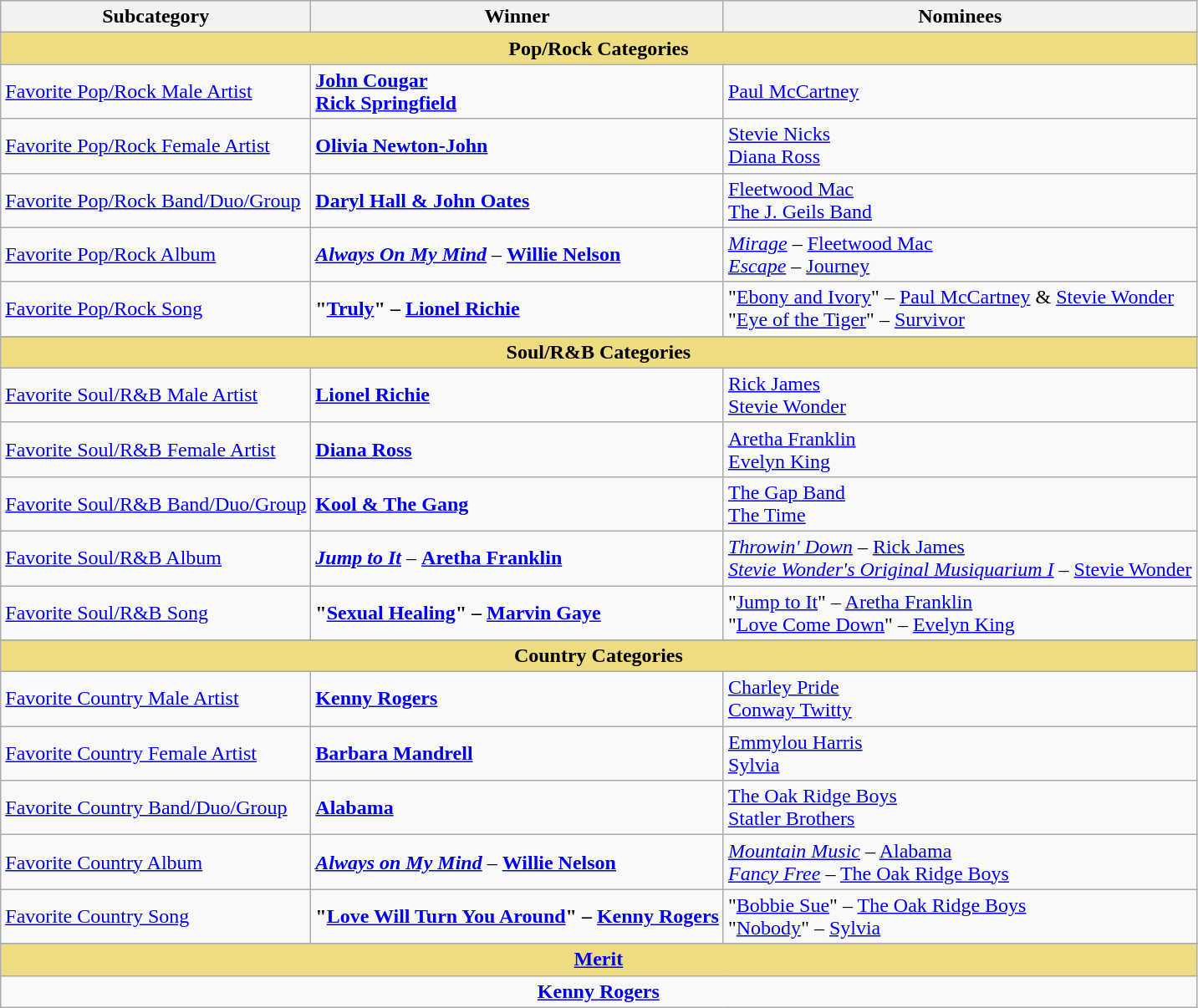<table class="wikitable">
<tr>
<th><strong>Subcategory</strong></th>
<th><strong>Winner</strong></th>
<th><strong>Nominees</strong></th>
</tr>
<tr bgcolor="#EDDC80">
<td colspan=8 align=center><strong>Pop/Rock Categories</strong></td>
</tr>
<tr>
<td><a href='#'>Favorite Pop/Rock Male Artist</a></td>
<td><strong><a href='#'>John Cougar</a> <br> <a href='#'>Rick Springfield</a></strong></td>
<td><a href='#'>Paul McCartney</a></td>
</tr>
<tr>
<td><a href='#'>Favorite Pop/Rock Female Artist</a></td>
<td><strong><a href='#'>Olivia Newton-John</a></strong></td>
<td><a href='#'>Stevie Nicks</a> <br> <a href='#'>Diana Ross</a></td>
</tr>
<tr>
<td><a href='#'>Favorite Pop/Rock Band/Duo/Group</a></td>
<td><strong><a href='#'>Daryl Hall & John Oates</a></strong></td>
<td><a href='#'>Fleetwood Mac</a> <br> <a href='#'>The J. Geils Band</a></td>
</tr>
<tr>
<td><a href='#'>Favorite Pop/Rock Album</a></td>
<td><strong><em><a href='#'>Always On My Mind</a></em></strong> – <strong><a href='#'>Willie Nelson</a></strong></td>
<td><em><a href='#'>Mirage</a></em> – <a href='#'>Fleetwood Mac</a> <br> <em><a href='#'>Escape</a></em> – <a href='#'>Journey</a></td>
</tr>
<tr>
<td><a href='#'>Favorite Pop/Rock Song</a></td>
<td><strong>"<a href='#'>Truly</a>" – <a href='#'>Lionel Richie</a></strong></td>
<td>"<a href='#'>Ebony and Ivory</a>" – <a href='#'>Paul McCartney</a> & <a href='#'>Stevie Wonder</a> <br>"<a href='#'>Eye of the Tiger</a>" – <a href='#'>Survivor</a></td>
</tr>
<tr>
</tr>
<tr bgcolor="#EDDC80">
<td colspan=8 align=center><strong>Soul/R&B Categories</strong></td>
</tr>
<tr>
<td><a href='#'>Favorite Soul/R&B Male Artist</a></td>
<td><strong><a href='#'>Lionel Richie</a></strong></td>
<td><a href='#'>Rick James</a> <br> <a href='#'>Stevie Wonder</a></td>
</tr>
<tr>
<td><a href='#'>Favorite Soul/R&B Female Artist</a></td>
<td><strong><a href='#'>Diana Ross</a></strong></td>
<td><a href='#'>Aretha Franklin</a> <br> <a href='#'>Evelyn King</a></td>
</tr>
<tr>
<td><a href='#'>Favorite Soul/R&B Band/Duo/Group</a></td>
<td><strong><a href='#'>Kool & The Gang</a></strong></td>
<td><a href='#'>The Gap Band</a> <br> <a href='#'>The Time</a></td>
</tr>
<tr>
<td><a href='#'>Favorite Soul/R&B Album</a></td>
<td><strong><em><a href='#'>Jump to It</a></em></strong> – <strong><a href='#'>Aretha Franklin</a></strong></td>
<td><em><a href='#'>Throwin' Down</a></em> – <a href='#'>Rick James</a> <br> <em><a href='#'>Stevie Wonder's Original Musiquarium I</a></em> – <a href='#'>Stevie Wonder</a></td>
</tr>
<tr>
<td><a href='#'>Favorite Soul/R&B Song</a></td>
<td><strong>"<a href='#'>Sexual Healing</a>" – <a href='#'>Marvin Gaye</a></strong></td>
<td>"<a href='#'>Jump to It</a>" – <a href='#'>Aretha Franklin</a> <br>"<a href='#'>Love Come Down</a>" – <a href='#'>Evelyn King</a></td>
</tr>
<tr>
</tr>
<tr bgcolor="#EDDC80">
<td colspan=8 align=center><strong>Country Categories</strong></td>
</tr>
<tr>
<td><a href='#'>Favorite Country Male Artist</a></td>
<td><strong><a href='#'>Kenny Rogers</a></strong></td>
<td><a href='#'>Charley Pride</a> <br> <a href='#'>Conway Twitty</a></td>
</tr>
<tr>
<td><a href='#'>Favorite Country Female Artist</a></td>
<td><strong><a href='#'>Barbara Mandrell</a></strong></td>
<td><a href='#'>Emmylou Harris</a> <br> <a href='#'>Sylvia</a></td>
</tr>
<tr>
<td><a href='#'>Favorite Country Band/Duo/Group</a></td>
<td><strong><a href='#'>Alabama</a></strong></td>
<td><a href='#'>The Oak Ridge Boys</a> <br> <a href='#'>Statler Brothers</a></td>
</tr>
<tr>
<td><a href='#'>Favorite Country Album</a></td>
<td><strong><em><a href='#'>Always on My Mind</a></em></strong> – <strong><a href='#'>Willie Nelson</a></strong></td>
<td><em><a href='#'>Mountain Music</a></em> – <a href='#'>Alabama</a> <br> <em><a href='#'>Fancy Free</a></em> – <a href='#'>The Oak Ridge Boys</a></td>
</tr>
<tr>
<td><a href='#'>Favorite Country Song</a></td>
<td><strong>"<a href='#'>Love Will Turn You Around</a>" – <a href='#'>Kenny Rogers</a></strong></td>
<td>"<a href='#'>Bobbie Sue</a>" – <a href='#'>The Oak Ridge Boys</a> <br>"<a href='#'>Nobody</a>" – <a href='#'>Sylvia</a></td>
</tr>
<tr>
</tr>
<tr bgcolor="#EDDC80">
<td colspan=8 align=center><strong><a href='#'>Merit</a></strong></td>
</tr>
<tr>
<td colspan=8 align=center><strong><a href='#'>Kenny Rogers</a></strong></td>
</tr>
</table>
